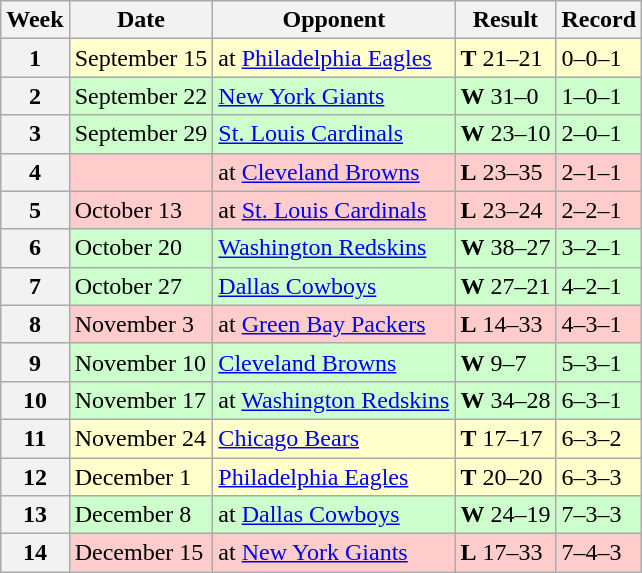<table class="wikitable">
<tr>
<th>Week</th>
<th>Date</th>
<th>Opponent</th>
<th>Result</th>
<th>Record</th>
</tr>
<tr style="background:#ffc">
<th>1</th>
<td>September 15</td>
<td>at <a href='#'>Philadelphia Eagles</a></td>
<td><strong>T</strong> 21–21</td>
<td>0–0–1</td>
</tr>
<tr style="background:#cfc">
<th>2</th>
<td>September 22</td>
<td><a href='#'>New York Giants</a></td>
<td><strong>W</strong> 31–0</td>
<td>1–0–1</td>
</tr>
<tr style="background:#cfc">
<th>3</th>
<td>September 29</td>
<td><a href='#'>St. Louis Cardinals</a></td>
<td><strong>W</strong> 23–10</td>
<td>2–0–1</td>
</tr>
<tr style="background:#fcc">
<th>4</th>
<td></td>
<td>at <a href='#'>Cleveland Browns</a></td>
<td><strong>L</strong> 23–35</td>
<td>2–1–1</td>
</tr>
<tr style="background:#fcc">
<th>5</th>
<td>October 13</td>
<td>at <a href='#'>St. Louis Cardinals</a></td>
<td><strong>L</strong> 23–24</td>
<td>2–2–1</td>
</tr>
<tr style="background:#cfc">
<th>6</th>
<td>October 20</td>
<td><a href='#'>Washington Redskins</a></td>
<td><strong>W</strong> 38–27</td>
<td>3–2–1</td>
</tr>
<tr style="background:#cfc">
<th>7</th>
<td>October 27</td>
<td><a href='#'>Dallas Cowboys</a></td>
<td><strong>W</strong> 27–21</td>
<td>4–2–1</td>
</tr>
<tr style="background:#fcc">
<th>8</th>
<td>November 3</td>
<td>at <a href='#'>Green Bay Packers</a></td>
<td><strong>L</strong> 14–33</td>
<td>4–3–1</td>
</tr>
<tr style="background:#cfc">
<th>9</th>
<td>November 10</td>
<td><a href='#'>Cleveland Browns</a></td>
<td><strong>W</strong> 9–7</td>
<td>5–3–1</td>
</tr>
<tr style="background:#cfc">
<th>10</th>
<td>November 17</td>
<td>at <a href='#'>Washington Redskins</a></td>
<td><strong>W</strong> 34–28</td>
<td>6–3–1</td>
</tr>
<tr style="background:#ffc">
<th>11</th>
<td>November 24</td>
<td><a href='#'>Chicago Bears</a></td>
<td><strong>T</strong> 17–17</td>
<td>6–3–2</td>
</tr>
<tr style="background:#ffc">
<th>12</th>
<td>December 1</td>
<td><a href='#'>Philadelphia Eagles</a></td>
<td><strong>T</strong> 20–20</td>
<td>6–3–3</td>
</tr>
<tr style="background:#cfc">
<th>13</th>
<td>December 8</td>
<td>at <a href='#'>Dallas Cowboys</a></td>
<td><strong>W</strong> 24–19</td>
<td>7–3–3</td>
</tr>
<tr style="background:#fcc">
<th>14</th>
<td>December 15</td>
<td>at <a href='#'>New York Giants</a></td>
<td><strong>L</strong> 17–33</td>
<td>7–4–3</td>
</tr>
</table>
